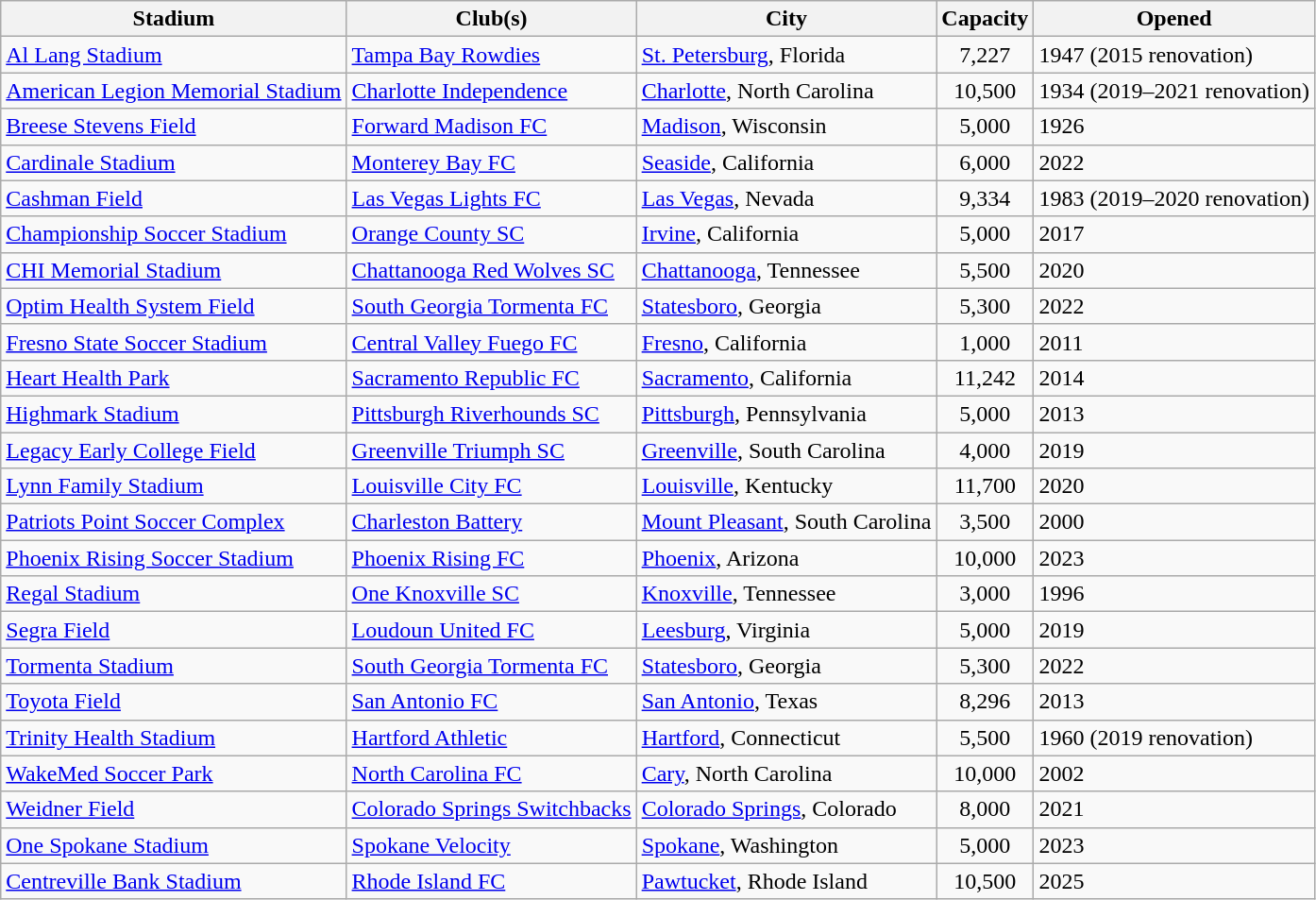<table class="wikitable sortable">
<tr>
<th>Stadium</th>
<th>Club(s)</th>
<th>City</th>
<th>Capacity</th>
<th>Opened</th>
</tr>
<tr>
<td><a href='#'>Al Lang Stadium</a></td>
<td><a href='#'>Tampa Bay Rowdies</a></td>
<td><a href='#'>St. Petersburg</a>, Florida</td>
<td style="text-align:center;">7,227</td>
<td>1947 (2015 renovation)</td>
</tr>
<tr>
<td><a href='#'>American Legion Memorial Stadium</a></td>
<td><a href='#'>Charlotte Independence</a></td>
<td><a href='#'>Charlotte</a>, North Carolina</td>
<td style="text-align:center;">10,500</td>
<td>1934 (2019–2021 renovation)</td>
</tr>
<tr>
<td><a href='#'>Breese Stevens Field</a></td>
<td><a href='#'>Forward Madison FC</a></td>
<td><a href='#'>Madison</a>, Wisconsin</td>
<td style="text-align:center;">5,000</td>
<td>1926</td>
</tr>
<tr>
<td><a href='#'>Cardinale Stadium</a></td>
<td><a href='#'>Monterey Bay FC</a></td>
<td><a href='#'>Seaside</a>, California</td>
<td style="text-align:center;">6,000</td>
<td>2022</td>
</tr>
<tr>
<td><a href='#'>Cashman Field</a></td>
<td><a href='#'>Las Vegas Lights FC</a></td>
<td><a href='#'>Las Vegas</a>, Nevada</td>
<td style="text-align:center;">9,334</td>
<td>1983 (2019–2020 renovation)</td>
</tr>
<tr>
<td><a href='#'>Championship Soccer Stadium</a></td>
<td><a href='#'>Orange County SC</a></td>
<td><a href='#'>Irvine</a>, California</td>
<td style="text-align:center;">5,000</td>
<td>2017</td>
</tr>
<tr>
<td><a href='#'>CHI Memorial Stadium</a></td>
<td><a href='#'>Chattanooga Red Wolves SC</a></td>
<td><a href='#'>Chattanooga</a>, Tennessee</td>
<td style="text-align:center;">5,500</td>
<td>2020</td>
</tr>
<tr>
<td><a href='#'>Optim Health System Field</a></td>
<td><a href='#'>South Georgia Tormenta FC</a></td>
<td><a href='#'>Statesboro</a>, Georgia</td>
<td style="text-align:center;">5,300</td>
<td>2022</td>
</tr>
<tr>
<td><a href='#'>Fresno State Soccer Stadium</a></td>
<td><a href='#'>Central Valley Fuego FC</a></td>
<td><a href='#'>Fresno</a>, California</td>
<td style="text-align:center;">1,000</td>
<td>2011</td>
</tr>
<tr>
<td><a href='#'>Heart Health Park</a></td>
<td><a href='#'>Sacramento Republic FC</a></td>
<td><a href='#'>Sacramento</a>, California</td>
<td style="text-align:center;">11,242</td>
<td>2014</td>
</tr>
<tr>
<td><a href='#'>Highmark Stadium</a></td>
<td><a href='#'>Pittsburgh Riverhounds SC</a></td>
<td><a href='#'>Pittsburgh</a>, Pennsylvania</td>
<td style="text-align:center;">5,000</td>
<td>2013</td>
</tr>
<tr>
<td><a href='#'>Legacy Early College Field</a></td>
<td><a href='#'>Greenville Triumph SC</a></td>
<td><a href='#'>Greenville</a>, South Carolina</td>
<td style="text-align:center;">4,000</td>
<td>2019</td>
</tr>
<tr>
<td><a href='#'>Lynn Family Stadium</a></td>
<td><a href='#'>Louisville City FC</a></td>
<td><a href='#'>Louisville</a>, Kentucky</td>
<td style="text-align:center;">11,700</td>
<td>2020</td>
</tr>
<tr>
<td><a href='#'>Patriots Point Soccer Complex</a></td>
<td><a href='#'>Charleston Battery</a></td>
<td><a href='#'>Mount Pleasant</a>, South Carolina</td>
<td style="text-align:center;">3,500</td>
<td>2000</td>
</tr>
<tr>
<td><a href='#'>Phoenix Rising Soccer Stadium</a></td>
<td><a href='#'>Phoenix Rising FC</a></td>
<td><a href='#'>Phoenix</a>, Arizona</td>
<td style="text-align:center;">10,000</td>
<td>2023</td>
</tr>
<tr>
<td><a href='#'>Regal Stadium</a></td>
<td><a href='#'>One Knoxville SC</a></td>
<td><a href='#'>Knoxville</a>, Tennessee</td>
<td style="text-align:center;">3,000</td>
<td>1996</td>
</tr>
<tr>
<td><a href='#'>Segra Field</a></td>
<td><a href='#'>Loudoun United FC</a></td>
<td><a href='#'>Leesburg</a>, Virginia</td>
<td style="text-align:center;">5,000</td>
<td>2019</td>
</tr>
<tr>
<td><a href='#'>Tormenta Stadium</a></td>
<td><a href='#'>South Georgia Tormenta FC</a></td>
<td><a href='#'>Statesboro</a>, Georgia</td>
<td style="text-align:center;">5,300</td>
<td>2022</td>
</tr>
<tr>
<td><a href='#'>Toyota Field</a></td>
<td><a href='#'>San Antonio FC</a></td>
<td><a href='#'>San Antonio</a>, Texas</td>
<td style="text-align:center;">8,296</td>
<td>2013</td>
</tr>
<tr>
<td><a href='#'>Trinity Health Stadium</a></td>
<td><a href='#'>Hartford Athletic</a></td>
<td><a href='#'>Hartford</a>, Connecticut</td>
<td style="text-align:center;">5,500</td>
<td>1960 (2019 renovation)</td>
</tr>
<tr>
<td><a href='#'>WakeMed Soccer Park</a></td>
<td><a href='#'>North Carolina FC</a></td>
<td><a href='#'>Cary</a>, North Carolina</td>
<td style="text-align:center;">10,000</td>
<td>2002</td>
</tr>
<tr>
<td><a href='#'>Weidner Field</a></td>
<td><a href='#'>Colorado Springs Switchbacks</a></td>
<td><a href='#'>Colorado Springs</a>, Colorado</td>
<td style="text-align:center;">8,000</td>
<td>2021</td>
</tr>
<tr>
<td><a href='#'>One Spokane Stadium</a></td>
<td><a href='#'>Spokane Velocity</a></td>
<td><a href='#'>Spokane</a>, Washington</td>
<td style="text-align:center;">5,000</td>
<td>2023</td>
</tr>
<tr>
<td><a href='#'>Centreville Bank Stadium</a></td>
<td><a href='#'>Rhode Island FC</a></td>
<td><a href='#'>Pawtucket</a>, Rhode Island</td>
<td style="text-align:center;">10,500</td>
<td>2025</td>
</tr>
</table>
